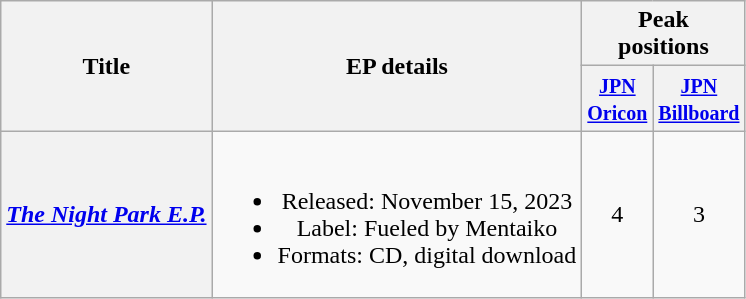<table class="wikitable plainrowheaders" style="text-align:center;">
<tr>
<th scope="col" rowspan="2">Title</th>
<th scope="col" rowspan="2">EP details</th>
<th scope="col" colspan="2">Peak<br>positions</th>
</tr>
<tr>
<th scope="col"><small><a href='#'>JPN<br>Oricon</a></small><br></th>
<th scope="col"><small><a href='#'>JPN<br>Billboard</a></small><br></th>
</tr>
<tr>
<th scope="row"><em><a href='#'>The Night Park E.P.</a></em></th>
<td><br><ul><li>Released: November 15, 2023</li><li>Label: Fueled by Mentaiko</li><li>Formats: CD, digital download</li></ul></td>
<td>4</td>
<td>3</td>
</tr>
</table>
